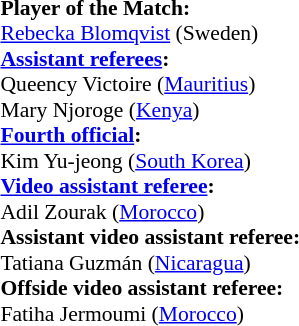<table style="width:100%; font-size:90%;">
<tr>
<td><br><strong>Player of the Match:</strong>
<br><a href='#'>Rebecka Blomqvist</a> (Sweden)<br><strong><a href='#'>Assistant referees</a>:</strong>
<br>Queency Victoire (<a href='#'>Mauritius</a>)
<br>Mary Njoroge (<a href='#'>Kenya</a>)
<br><strong><a href='#'>Fourth official</a>:</strong>
<br>Kim Yu-jeong (<a href='#'>South Korea</a>)
<br><strong><a href='#'>Video assistant referee</a>:</strong>
<br>Adil Zourak (<a href='#'>Morocco</a>)
<br><strong>Assistant video assistant referee:</strong>
<br>Tatiana Guzmán (<a href='#'>Nicaragua</a>)
<br><strong>Offside video assistant referee:</strong>
<br>Fatiha Jermoumi (<a href='#'>Morocco</a>)</td>
</tr>
</table>
